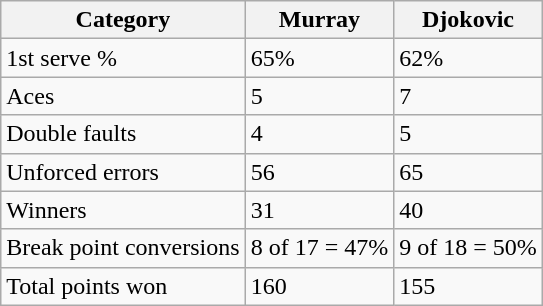<table class="wikitable">
<tr>
<th>Category</th>
<th>Murray</th>
<th>Djokovic</th>
</tr>
<tr>
<td>1st serve %</td>
<td>65%</td>
<td>62%</td>
</tr>
<tr>
<td>Aces</td>
<td>5</td>
<td>7</td>
</tr>
<tr>
<td>Double faults</td>
<td>4</td>
<td>5</td>
</tr>
<tr>
<td>Unforced errors</td>
<td>56</td>
<td>65</td>
</tr>
<tr>
<td>Winners</td>
<td>31</td>
<td>40</td>
</tr>
<tr>
<td>Break point conversions</td>
<td>8 of 17 = 47%</td>
<td>9 of 18 = 50%</td>
</tr>
<tr>
<td>Total points won</td>
<td>160</td>
<td>155</td>
</tr>
</table>
